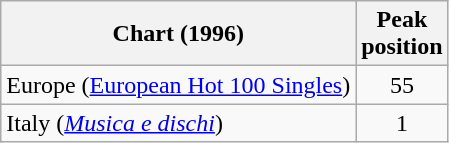<table class="wikitable sortable">
<tr>
<th align="left">Chart (1996)</th>
<th align="left">Peak<br>position</th>
</tr>
<tr>
<td align="left">Europe (<a href='#'>European Hot 100 Singles</a>)</td>
<td align="center">55</td>
</tr>
<tr>
<td align="left">Italy (<em><a href='#'>Musica e dischi</a></em>)</td>
<td align="center">1</td>
</tr>
</table>
